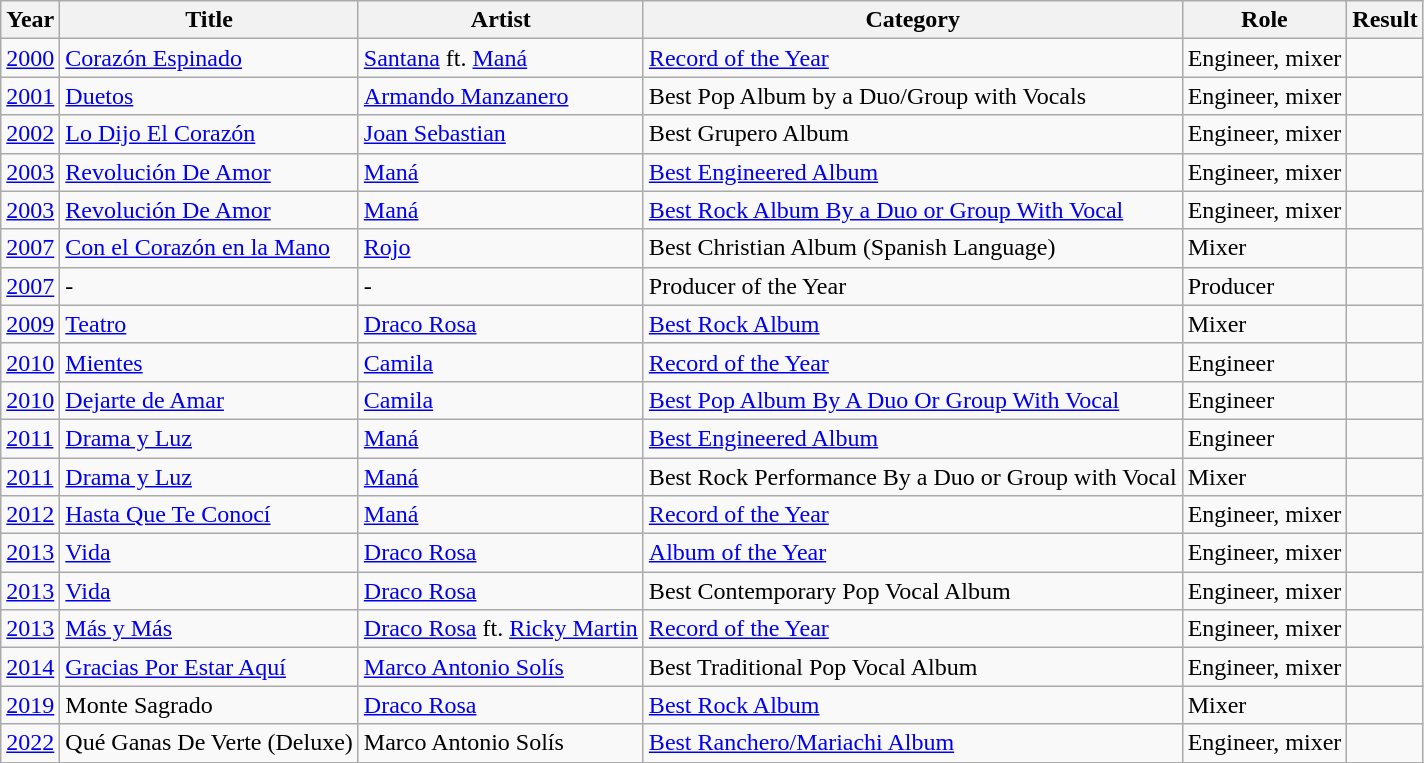<table class="wikitable sortable">
<tr>
<th>Year</th>
<th>Title</th>
<th>Artist</th>
<th>Category</th>
<th>Role</th>
<th>Result</th>
</tr>
<tr>
<td><a href='#'>2000</a></td>
<td><a href='#'>Corazón Espinado</a></td>
<td><a href='#'>Santana</a> ft. <a href='#'>Maná</a></td>
<td><a href='#'>Record of the Year</a></td>
<td>Engineer, mixer</td>
<td></td>
</tr>
<tr>
<td><a href='#'>2001</a></td>
<td><a href='#'>Duetos</a></td>
<td><a href='#'>Armando Manzanero</a></td>
<td>Best Pop Album by a Duo/Group with Vocals</td>
<td>Engineer, mixer</td>
<td></td>
</tr>
<tr>
<td><a href='#'>2002</a></td>
<td><a href='#'>Lo Dijo El Corazón</a></td>
<td><a href='#'>Joan Sebastian</a></td>
<td>Best Grupero Album</td>
<td>Engineer, mixer</td>
<td></td>
</tr>
<tr>
<td><a href='#'>2003</a></td>
<td><a href='#'>Revolución De Amor</a></td>
<td><a href='#'>Maná</a></td>
<td><a href='#'>Best Engineered Album</a></td>
<td>Engineer, mixer</td>
<td></td>
</tr>
<tr>
<td><a href='#'>2003</a></td>
<td><a href='#'>Revolución De Amor</a></td>
<td><a href='#'>Maná</a></td>
<td><a href='#'>Best Rock Album By a Duo or Group With Vocal</a></td>
<td>Engineer, mixer</td>
<td></td>
</tr>
<tr>
<td><a href='#'>2007</a></td>
<td><a href='#'>Con el Corazón en la Mano</a></td>
<td><a href='#'>Rojo</a></td>
<td>Best Christian Album (Spanish Language)</td>
<td>Mixer</td>
<td></td>
</tr>
<tr>
<td><a href='#'>2007</a></td>
<td>-</td>
<td>-</td>
<td>Producer of the Year</td>
<td>Producer</td>
<td></td>
</tr>
<tr>
<td><a href='#'>2009</a></td>
<td><a href='#'>Teatro</a></td>
<td><a href='#'>Draco Rosa</a></td>
<td><a href='#'>Best Rock Album</a></td>
<td>Mixer</td>
<td></td>
</tr>
<tr>
<td><a href='#'>2010</a></td>
<td><a href='#'>Mientes</a></td>
<td><a href='#'>Camila</a></td>
<td><a href='#'>Record of the Year</a></td>
<td>Engineer</td>
<td></td>
</tr>
<tr>
<td><a href='#'>2010</a></td>
<td><a href='#'>Dejarte de Amar</a></td>
<td><a href='#'>Camila</a></td>
<td><a href='#'>Best Pop Album By A Duo Or Group With Vocal</a></td>
<td>Engineer</td>
<td></td>
</tr>
<tr>
<td><a href='#'>2011</a></td>
<td><a href='#'>Drama y Luz</a></td>
<td><a href='#'>Maná</a></td>
<td><a href='#'>Best Engineered Album</a></td>
<td>Engineer</td>
<td></td>
</tr>
<tr>
<td><a href='#'>2011</a></td>
<td><a href='#'>Drama y Luz</a></td>
<td><a href='#'>Maná</a></td>
<td>Best Rock Performance By a Duo or Group with Vocal</td>
<td>Mixer</td>
<td></td>
</tr>
<tr>
<td><a href='#'>2012</a></td>
<td><a href='#'>Hasta Que Te Conocí</a></td>
<td><a href='#'>Maná</a></td>
<td><a href='#'>Record of the Year</a></td>
<td>Engineer, mixer</td>
<td></td>
</tr>
<tr>
<td><a href='#'>2013</a></td>
<td><a href='#'>Vida</a></td>
<td><a href='#'>Draco Rosa</a></td>
<td><a href='#'>Album of the Year</a></td>
<td>Engineer, mixer</td>
<td></td>
</tr>
<tr>
<td><a href='#'>2013</a></td>
<td><a href='#'>Vida</a></td>
<td><a href='#'>Draco Rosa</a></td>
<td>Best Contemporary Pop Vocal Album</td>
<td>Engineer, mixer</td>
<td></td>
</tr>
<tr>
<td><a href='#'>2013</a></td>
<td><a href='#'>Más y Más</a></td>
<td><a href='#'>Draco Rosa</a> ft. <a href='#'>Ricky Martin</a></td>
<td><a href='#'>Record of the Year</a></td>
<td>Engineer, mixer</td>
<td></td>
</tr>
<tr>
<td><a href='#'>2014</a></td>
<td><a href='#'>Gracias Por Estar Aquí</a></td>
<td><a href='#'>Marco Antonio Solís</a></td>
<td>Best Traditional Pop Vocal Album</td>
<td>Engineer, mixer</td>
<td></td>
</tr>
<tr>
<td><a href='#'>2019</a></td>
<td>Monte Sagrado</td>
<td><a href='#'>Draco Rosa</a></td>
<td><a href='#'>Best Rock Album</a></td>
<td>Mixer</td>
<td></td>
</tr>
<tr>
<td><a href='#'>2022</a></td>
<td>Qué Ganas De Verte (Deluxe)</td>
<td>Marco Antonio Solís</td>
<td><a href='#'>Best Ranchero/Mariachi Album</a></td>
<td>Engineer, mixer</td>
<td></td>
</tr>
</table>
